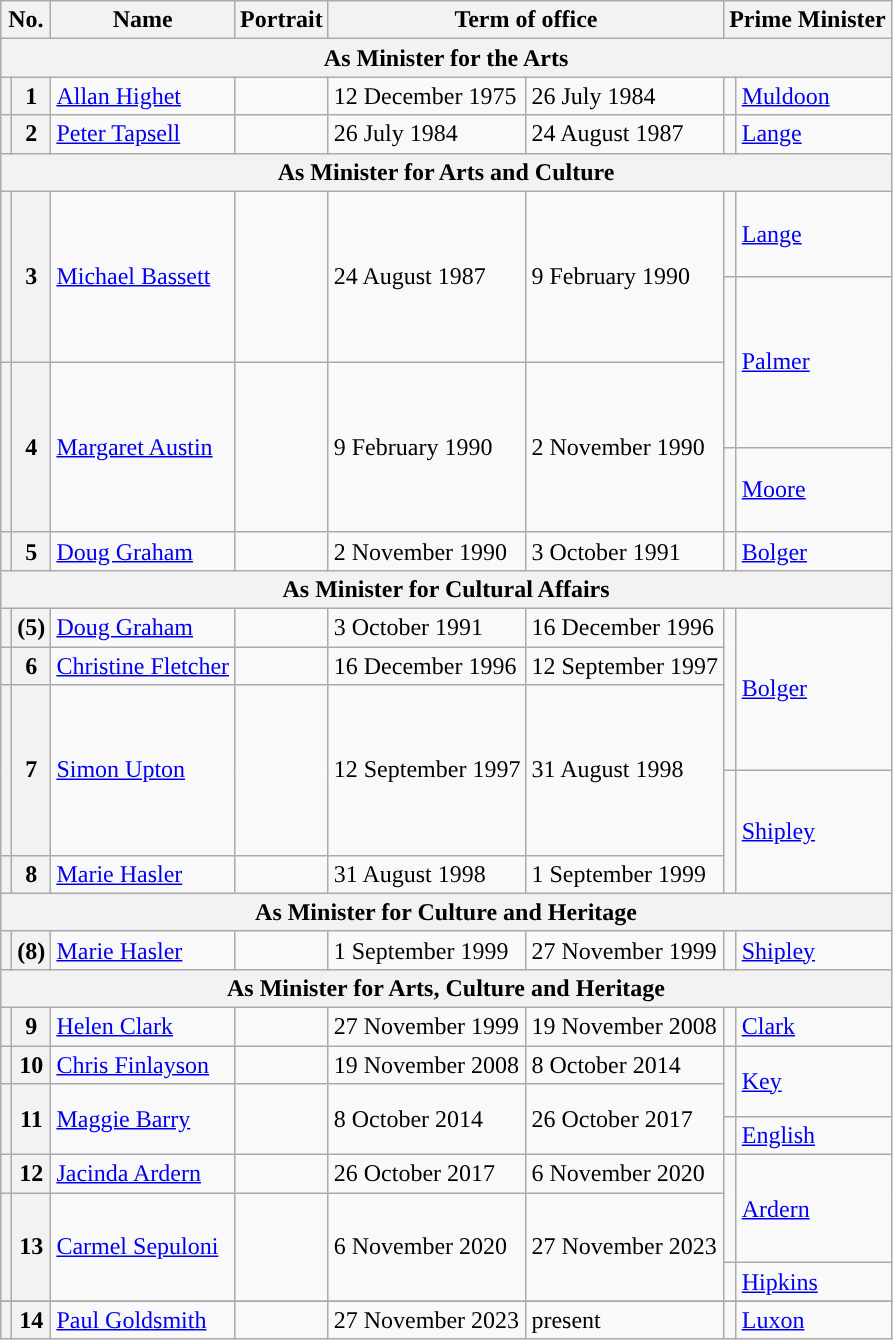<table class="wikitable">
<tr>
<th colspan=2>No.</th>
<th>Name</th>
<th>Portrait</th>
<th colspan=2>Term of office</th>
<th colspan=2>Prime Minister</th>
</tr>
<tr>
<th colspan=8>As Minister for the Arts</th>
</tr>
<tr>
<th style="color:inherit;background:"></th>
<th>1</th>
<td><a href='#'>Allan Highet</a></td>
<td></td>
<td>12 December 1975</td>
<td>26 July 1984</td>
<td width=1 style="color:inherit;background:"></td>
<td><a href='#'>Muldoon</a></td>
</tr>
<tr>
<th style="color:inherit;background:"></th>
<th>2</th>
<td><a href='#'>Peter Tapsell</a></td>
<td></td>
<td>26 July 1984</td>
<td>24 August 1987</td>
<td style="color:inherit;background:"></td>
<td><a href='#'>Lange</a></td>
</tr>
<tr>
<th colspan=8>As Minister for Arts and Culture</th>
</tr>
<tr>
<th height=50 style="border-bottom:solid 0 grey; background:"></th>
<th rowspan=2>3</th>
<td rowspan=2><a href='#'>Michael Bassett</a></td>
<td rowspan=2></td>
<td rowspan=2>24 August 1987</td>
<td rowspan=2>9 February 1990</td>
<td style="color:inherit;background:"></td>
<td><a href='#'>Lange</a></td>
</tr>
<tr>
<th height=50 style="border-top:solid 0 grey; background:"></th>
<td rowspan=2 style="color:inherit;background:"></td>
<td rowspan=2><a href='#'>Palmer</a></td>
</tr>
<tr>
<th height=50 style="border-bottom:solid 0 grey; background:"></th>
<th rowspan=2>4</th>
<td rowspan=2><a href='#'>Margaret Austin</a></td>
<td rowspan=2></td>
<td rowspan=2>9 February 1990</td>
<td rowspan=2>2 November 1990</td>
</tr>
<tr>
<th height=50 style="border-top:solid 0 grey; background:"></th>
<td style="color:inherit;background:"></td>
<td><a href='#'>Moore</a></td>
</tr>
<tr>
<th style="color:inherit;background:"></th>
<th>5</th>
<td><a href='#'>Doug Graham</a></td>
<td></td>
<td>2 November 1990</td>
<td>3 October 1991</td>
<td style="color:inherit;background:"></td>
<td><a href='#'>Bolger</a></td>
</tr>
<tr>
<th colspan=8>As Minister for Cultural Affairs</th>
</tr>
<tr>
<th style="color:inherit;background:"></th>
<th>(5)</th>
<td><a href='#'>Doug Graham</a></td>
<td></td>
<td>3 October 1991</td>
<td>16 December 1996</td>
<td rowspan=3 style="color:inherit;background:"></td>
<td rowspan=3><a href='#'>Bolger</a></td>
</tr>
<tr>
<th style="color:inherit;background:"></th>
<th>6</th>
<td><a href='#'>Christine Fletcher</a></td>
<td></td>
<td>16 December 1996</td>
<td>12 September 1997</td>
</tr>
<tr>
<th height=50 style="border-bottom:solid 0 grey; background:"></th>
<th rowspan=2>7</th>
<td rowspan=2><a href='#'>Simon Upton</a></td>
<td rowspan=2></td>
<td rowspan=2>12 September 1997</td>
<td rowspan=2>31 August 1998</td>
</tr>
<tr>
<th height=50 style="border-top:solid 0 grey; background:"></th>
<td rowspan=2 style="color:inherit;background:"></td>
<td rowspan=2><a href='#'>Shipley</a></td>
</tr>
<tr>
<th style="color:inherit;background:"></th>
<th>8</th>
<td><a href='#'>Marie Hasler</a></td>
<td></td>
<td>31 August 1998</td>
<td>1 September 1999</td>
</tr>
<tr>
<th colspan=8>As Minister for Culture and Heritage</th>
</tr>
<tr>
<th style="color:inherit;background:"></th>
<th>(8)</th>
<td><a href='#'>Marie Hasler</a></td>
<td></td>
<td>1 September 1999</td>
<td>27 November 1999</td>
<td style="color:inherit;background:"></td>
<td><a href='#'>Shipley</a></td>
</tr>
<tr>
<th colspan=8>As Minister for Arts, Culture and Heritage</th>
</tr>
<tr>
<th style="color:inherit;background:"></th>
<th>9</th>
<td><a href='#'>Helen Clark</a></td>
<td></td>
<td>27 November 1999</td>
<td>19 November 2008</td>
<td style="color:inherit;background:"></td>
<td><a href='#'>Clark</a></td>
</tr>
<tr>
<th style="color:inherit;background:"></th>
<th>10</th>
<td><a href='#'>Chris Finlayson</a></td>
<td></td>
<td>19 November 2008</td>
<td>8 October 2014</td>
<td rowspan=2 style="color:inherit;background:"></td>
<td rowspan=2><a href='#'>Key</a></td>
</tr>
<tr>
<th height=15 style="border-bottom:solid 0 grey; background:"></th>
<th rowspan=2>11</th>
<td rowspan=2><a href='#'>Maggie Barry</a></td>
<td rowspan=2></td>
<td rowspan=2>8 October 2014</td>
<td rowspan=2>26 October 2017</td>
</tr>
<tr>
<th height=15 style="border-top:solid 0 grey; background:"></th>
<td style="color:inherit;background:"></td>
<td><a href='#'>English</a></td>
</tr>
<tr>
<th style="color:inherit;background:"></th>
<th>12</th>
<td><a href='#'>Jacinda Ardern</a></td>
<td></td>
<td>26 October 2017</td>
<td>6 November 2020</td>
<td rowspan=2 style="color:inherit;background:"></td>
<td rowspan=2><a href='#'>Ardern</a></td>
</tr>
<tr>
<th height=40 style="border-bottom:solid 0 grey; background:"></th>
<th rowspan=2>13</th>
<td rowspan=2><a href='#'>Carmel Sepuloni</a></td>
<td rowspan=2></td>
<td rowspan=2>6 November 2020</td>
<td rowspan=2>27 November 2023</td>
</tr>
<tr>
<th height=15 style="border-top:solid 0 grey; background:"></th>
<td style="color:inherit;background:"></td>
<td><a href='#'>Hipkins</a></td>
</tr>
<tr>
</tr>
<tr>
<th style="color:inherit;background:"></th>
<th>14</th>
<td><a href='#'>Paul Goldsmith</a></td>
<td></td>
<td>27 November 2023</td>
<td>present</td>
<td style="color:inherit;background:"></td>
<td><a href='#'>Luxon</a></td>
</tr>
</table>
